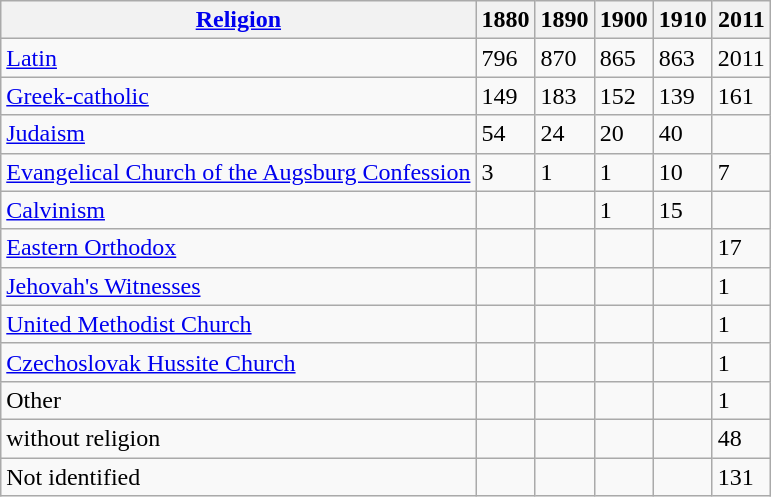<table class="wikitable">
<tr>
<th><strong><a href='#'>Religion</a></strong></th>
<th><strong>1880</strong></th>
<th><strong>1890</strong></th>
<th><strong>1900</strong></th>
<th><strong>1910</strong></th>
<th><strong>2011</strong></th>
</tr>
<tr>
<td><a href='#'>Latin</a></td>
<td>796</td>
<td>870</td>
<td>865</td>
<td>863</td>
<td>2011</td>
</tr>
<tr>
<td><a href='#'>Greek-catholic</a></td>
<td>149</td>
<td>183</td>
<td>152</td>
<td>139</td>
<td>161</td>
</tr>
<tr>
<td><a href='#'>Judaism</a></td>
<td>54</td>
<td>24</td>
<td>20</td>
<td>40</td>
<td></td>
</tr>
<tr>
<td><a href='#'>Evangelical Church of the Augsburg Confession</a></td>
<td>3</td>
<td>1</td>
<td>1</td>
<td>10</td>
<td>7</td>
</tr>
<tr>
<td><a href='#'>Calvinism</a></td>
<td></td>
<td></td>
<td>1</td>
<td>15</td>
<td></td>
</tr>
<tr>
<td><a href='#'>Eastern Orthodox</a></td>
<td></td>
<td></td>
<td></td>
<td></td>
<td>17</td>
</tr>
<tr>
<td><a href='#'>Jehovah's Witnesses</a></td>
<td></td>
<td></td>
<td></td>
<td></td>
<td>1</td>
</tr>
<tr>
<td><a href='#'>United Methodist Church</a></td>
<td></td>
<td></td>
<td></td>
<td></td>
<td>1</td>
</tr>
<tr>
<td><a href='#'>Czechoslovak Hussite Church</a></td>
<td></td>
<td></td>
<td></td>
<td></td>
<td>1</td>
</tr>
<tr>
<td>Other</td>
<td></td>
<td></td>
<td></td>
<td></td>
<td>1</td>
</tr>
<tr>
<td>without religion</td>
<td></td>
<td></td>
<td></td>
<td></td>
<td>48</td>
</tr>
<tr>
<td>Not identified</td>
<td></td>
<td></td>
<td></td>
<td></td>
<td>131</td>
</tr>
</table>
